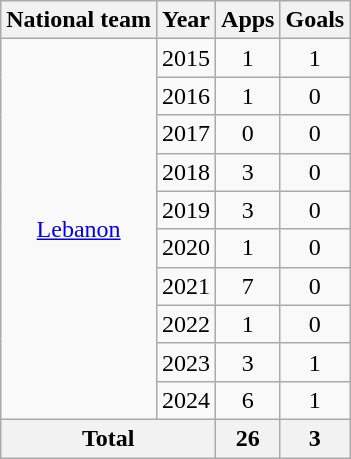<table class="wikitable" style="text-align:center">
<tr>
<th>National team</th>
<th>Year</th>
<th>Apps</th>
<th>Goals</th>
</tr>
<tr>
<td rowspan="10"><a href='#'>Lebanon</a></td>
<td>2015</td>
<td>1</td>
<td>1</td>
</tr>
<tr>
<td>2016</td>
<td>1</td>
<td>0</td>
</tr>
<tr>
<td>2017</td>
<td>0</td>
<td>0</td>
</tr>
<tr>
<td>2018</td>
<td>3</td>
<td>0</td>
</tr>
<tr>
<td>2019</td>
<td>3</td>
<td>0</td>
</tr>
<tr>
<td>2020</td>
<td>1</td>
<td>0</td>
</tr>
<tr>
<td>2021</td>
<td>7</td>
<td>0</td>
</tr>
<tr>
<td>2022</td>
<td>1</td>
<td>0</td>
</tr>
<tr>
<td>2023</td>
<td>3</td>
<td>1</td>
</tr>
<tr>
<td>2024</td>
<td>6</td>
<td>1</td>
</tr>
<tr>
<th colspan="2">Total</th>
<th>26</th>
<th>3</th>
</tr>
</table>
